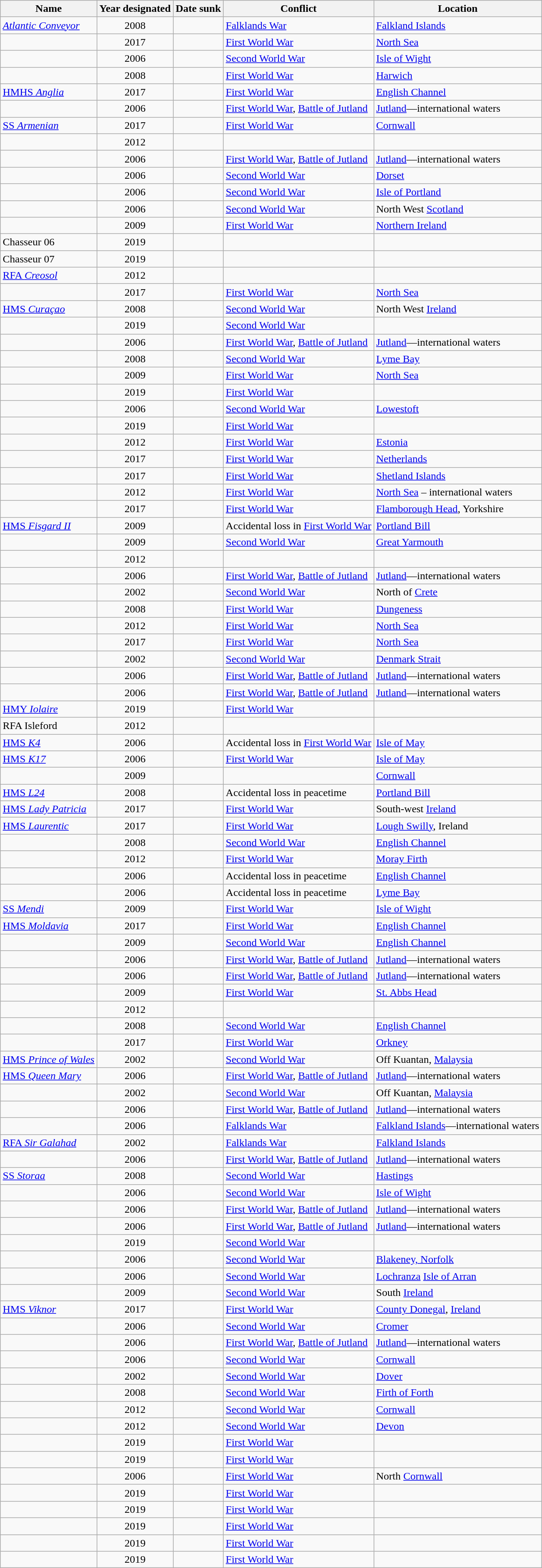<table class="wikitable sortable" align=center>
<tr>
<th align=center>Name</th>
<th align=center>Year designated</th>
<th align=center>Date sunk</th>
<th align=center>Conflict</th>
<th align=center>Location</th>
</tr>
<tr>
<td><a href='#'><em>Atlantic Conveyor</em></a></td>
<td align=center>2008</td>
<td align=center></td>
<td><a href='#'>Falklands War</a></td>
<td><a href='#'>Falkland Islands</a><br></td>
</tr>
<tr>
<td></td>
<td align=center>2017</td>
<td align=center></td>
<td><a href='#'>First World War</a></td>
<td><a href='#'>North Sea</a></td>
</tr>
<tr>
<td></td>
<td align=center>2006</td>
<td align=center></td>
<td><a href='#'>Second World War</a></td>
<td><a href='#'>Isle of Wight</a></td>
</tr>
<tr>
<td></td>
<td align=center>2008</td>
<td align=center></td>
<td><a href='#'>First World War</a></td>
<td><a href='#'>Harwich</a></td>
</tr>
<tr>
<td><a href='#'>HMHS <em>Anglia</em></a></td>
<td align=center>2017</td>
<td align=center></td>
<td><a href='#'>First World War</a></td>
<td><a href='#'>English Channel</a> <br> </td>
</tr>
<tr>
<td></td>
<td align=center>2006</td>
<td align=center></td>
<td><a href='#'>First World War</a>, <a href='#'>Battle of Jutland</a></td>
<td><a href='#'>Jutland</a>—international waters</td>
</tr>
<tr>
<td><a href='#'>SS <em>Armenian</em></a></td>
<td align=center>2017</td>
<td align=center></td>
<td><a href='#'>First World War</a></td>
<td><a href='#'>Cornwall</a></td>
</tr>
<tr>
<td></td>
<td align=center>2012</td>
<td align=center></td>
<td></td>
<td></td>
</tr>
<tr>
<td></td>
<td align=center>2006</td>
<td align=center></td>
<td><a href='#'>First World War</a>, <a href='#'>Battle of Jutland</a></td>
<td><a href='#'>Jutland</a>—international waters</td>
</tr>
<tr>
<td></td>
<td align=center>2006</td>
<td align=center></td>
<td><a href='#'>Second World War</a></td>
<td><a href='#'>Dorset</a></td>
</tr>
<tr>
<td></td>
<td align=center>2006</td>
<td align=center></td>
<td><a href='#'>Second World War</a></td>
<td><a href='#'>Isle of Portland</a></td>
</tr>
<tr>
<td></td>
<td align=center>2006</td>
<td align=center></td>
<td><a href='#'>Second World War</a></td>
<td>North West <a href='#'>Scotland</a></td>
</tr>
<tr>
<td></td>
<td align=center>2009</td>
<td align=center></td>
<td><a href='#'>First World War</a></td>
<td><a href='#'>Northern Ireland</a></td>
</tr>
<tr>
<td>Chasseur 06</td>
<td align=center>2019</td>
<td align=center></td>
<td></td>
<td></td>
</tr>
<tr>
<td>Chasseur 07</td>
<td align=center>2019</td>
<td align=center></td>
<td></td>
<td></td>
</tr>
<tr>
<td><a href='#'>RFA <em>Creosol</em></a></td>
<td align=center>2012</td>
<td align=center></td>
<td></td>
<td></td>
</tr>
<tr>
<td></td>
<td align=center>2017</td>
<td align=center></td>
<td><a href='#'>First World War</a></td>
<td><a href='#'>North Sea</a> <br> </td>
</tr>
<tr>
<td><a href='#'>HMS <em>Curaçao</em></a></td>
<td align=center>2008</td>
<td align=center></td>
<td><a href='#'>Second World War</a></td>
<td>North West <a href='#'>Ireland</a></td>
</tr>
<tr>
<td></td>
<td align=center>2019</td>
<td align=center></td>
<td><a href='#'>Second World War</a></td>
<td></td>
</tr>
<tr>
<td></td>
<td align=center>2006</td>
<td align=center></td>
<td><a href='#'>First World War</a>, <a href='#'>Battle of Jutland</a></td>
<td><a href='#'>Jutland</a>—international waters</td>
</tr>
<tr>
<td></td>
<td align=center>2008</td>
<td align=center></td>
<td><a href='#'>Second World War</a></td>
<td><a href='#'>Lyme Bay</a></td>
</tr>
<tr>
<td></td>
<td align=center>2009</td>
<td align=center></td>
<td><a href='#'>First World War</a></td>
<td><a href='#'>North Sea</a></td>
</tr>
<tr>
<td></td>
<td align=center>2019</td>
<td align=center></td>
<td><a href='#'>First World War</a></td>
<td></td>
</tr>
<tr>
<td></td>
<td align=center>2006</td>
<td align=center></td>
<td><a href='#'>Second World War</a></td>
<td><a href='#'>Lowestoft</a></td>
</tr>
<tr>
<td></td>
<td align=center>2019</td>
<td align=center></td>
<td><a href='#'>First World War</a></td>
<td></td>
</tr>
<tr>
<td></td>
<td align=center>2012</td>
<td align=center></td>
<td><a href='#'>First World War</a></td>
<td><a href='#'>Estonia</a></td>
</tr>
<tr>
<td></td>
<td align=center>2017</td>
<td align=center></td>
<td><a href='#'>First World War</a></td>
<td><a href='#'>Netherlands</a> <br> </td>
</tr>
<tr>
<td></td>
<td align=center>2017</td>
<td align=center></td>
<td><a href='#'>First World War</a></td>
<td><a href='#'>Shetland Islands</a></td>
</tr>
<tr>
<td></td>
<td align=center>2012</td>
<td align=center></td>
<td><a href='#'>First World War</a></td>
<td><a href='#'>North Sea</a> – international waters</td>
</tr>
<tr>
<td></td>
<td align=center>2017</td>
<td align=center></td>
<td><a href='#'>First World War</a></td>
<td><a href='#'>Flamborough Head</a>, Yorkshire <br> </td>
</tr>
<tr>
<td><a href='#'>HMS <em>Fisgard II</em></a></td>
<td align=center>2009</td>
<td align=center></td>
<td>Accidental loss in <a href='#'>First World War</a></td>
<td><a href='#'>Portland Bill</a></td>
</tr>
<tr>
<td></td>
<td align=center>2009</td>
<td align=center></td>
<td><a href='#'>Second World War</a></td>
<td><a href='#'>Great Yarmouth</a></td>
</tr>
<tr>
<td></td>
<td align=center>2012</td>
<td align=center></td>
<td></td>
<td></td>
</tr>
<tr>
<td></td>
<td align=center>2006</td>
<td align=center></td>
<td><a href='#'>First World War</a>, <a href='#'>Battle of Jutland</a></td>
<td><a href='#'>Jutland</a>—international waters</td>
</tr>
<tr>
<td></td>
<td align=center>2002</td>
<td align=center></td>
<td><a href='#'>Second World War</a></td>
<td>North of <a href='#'>Crete</a> <br> </td>
</tr>
<tr>
<td></td>
<td align=center>2008</td>
<td align=center></td>
<td><a href='#'>First World War</a></td>
<td><a href='#'>Dungeness</a></td>
</tr>
<tr>
<td></td>
<td align=center>2012</td>
<td align=center></td>
<td><a href='#'>First World War</a></td>
<td><a href='#'>North Sea</a></td>
</tr>
<tr>
<td></td>
<td align=center>2017</td>
<td align=center></td>
<td><a href='#'>First World War</a></td>
<td><a href='#'>North Sea</a></td>
</tr>
<tr>
<td></td>
<td align=center>2002</td>
<td align=center></td>
<td><a href='#'>Second World War</a></td>
<td><a href='#'>Denmark Strait</a> <br> </td>
</tr>
<tr>
<td></td>
<td align=center>2006</td>
<td align=center></td>
<td><a href='#'>First World War</a>, <a href='#'>Battle of Jutland</a></td>
<td><a href='#'>Jutland</a>—international waters</td>
</tr>
<tr>
<td></td>
<td align=center>2006</td>
<td align=center></td>
<td><a href='#'>First World War</a>, <a href='#'>Battle of Jutland</a></td>
<td><a href='#'>Jutland</a>—international waters</td>
</tr>
<tr>
<td><a href='#'>HMY <em>Iolaire</em></a></td>
<td align=center>2019</td>
<td align=center></td>
<td><a href='#'>First World War</a></td>
<td></td>
</tr>
<tr>
<td>RFA Isleford</td>
<td align=center>2012</td>
<td align=center></td>
<td></td>
<td></td>
</tr>
<tr>
<td><a href='#'>HMS <em>K4</em></a></td>
<td align=center>2006</td>
<td align=center></td>
<td>Accidental loss in <a href='#'>First World War</a></td>
<td><a href='#'>Isle of May</a></td>
</tr>
<tr>
<td><a href='#'>HMS <em>K17</em></a></td>
<td align=center>2006</td>
<td align=center></td>
<td><a href='#'>First World War</a></td>
<td><a href='#'>Isle of May</a></td>
</tr>
<tr>
<td></td>
<td align=center>2009</td>
<td align=center></td>
<td></td>
<td><a href='#'>Cornwall</a></td>
</tr>
<tr>
<td><a href='#'>HMS <em>L24</em></a></td>
<td align=center>2008</td>
<td align=center></td>
<td>Accidental loss in peacetime</td>
<td><a href='#'>Portland Bill</a></td>
</tr>
<tr>
<td><a href='#'>HMS <em>Lady Patricia</em></a></td>
<td align=center>2017</td>
<td align=center></td>
<td><a href='#'>First World War</a></td>
<td>South-west <a href='#'>Ireland</a> <br> </td>
</tr>
<tr>
<td><a href='#'>HMS <em>Laurentic</em></a></td>
<td align=center>2017</td>
<td align=center></td>
<td><a href='#'>First World War</a></td>
<td><a href='#'>Lough Swilly</a>, Ireland <br> </td>
</tr>
<tr>
<td></td>
<td align=center>2008</td>
<td align=center></td>
<td><a href='#'>Second World War</a></td>
<td><a href='#'>English Channel</a></td>
</tr>
<tr>
<td></td>
<td align=center>2012</td>
<td align=center></td>
<td><a href='#'>First World War</a></td>
<td><a href='#'>Moray Firth</a></td>
</tr>
<tr>
<td></td>
<td align=center>2006</td>
<td align=center></td>
<td>Accidental loss in peacetime</td>
<td><a href='#'>English Channel</a> <br> </td>
</tr>
<tr>
<td></td>
<td align=center>2006</td>
<td align=center></td>
<td>Accidental loss in peacetime</td>
<td><a href='#'>Lyme Bay</a> <br> </td>
</tr>
<tr>
<td><a href='#'>SS <em>Mendi</em></a></td>
<td align=center>2009</td>
<td align=center></td>
<td><a href='#'>First World War</a></td>
<td><a href='#'>Isle of Wight</a> <br> </td>
</tr>
<tr>
<td><a href='#'>HMS <em>Moldavia</em></a></td>
<td align=center>2017</td>
<td align=center></td>
<td><a href='#'>First World War</a></td>
<td><a href='#'>English Channel</a> <br> </td>
</tr>
<tr>
<td></td>
<td align=center>2009</td>
<td align=center></td>
<td><a href='#'>Second World War</a></td>
<td><a href='#'>English Channel</a></td>
</tr>
<tr>
<td></td>
<td align=center>2006</td>
<td align=center></td>
<td><a href='#'>First World War</a>, <a href='#'>Battle of Jutland</a></td>
<td><a href='#'>Jutland</a>—international waters</td>
</tr>
<tr>
<td></td>
<td align=center>2006</td>
<td align=center></td>
<td><a href='#'>First World War</a>, <a href='#'>Battle of Jutland</a></td>
<td><a href='#'>Jutland</a>—international waters</td>
</tr>
<tr>
<td></td>
<td align=center>2009</td>
<td align=center></td>
<td><a href='#'>First World War</a></td>
<td><a href='#'>St. Abbs Head</a></td>
</tr>
<tr>
<td></td>
<td align=center>2012</td>
<td align=center></td>
<td></td>
<td></td>
</tr>
<tr>
<td></td>
<td align=center>2008</td>
<td align=center></td>
<td><a href='#'>Second World War</a></td>
<td><a href='#'>English Channel</a></td>
</tr>
<tr>
<td></td>
<td align=center>2017</td>
<td align=center></td>
<td><a href='#'>First World War</a></td>
<td><a href='#'>Orkney</a> <br> </td>
</tr>
<tr>
<td><a href='#'>HMS <em>Prince of Wales</em></a></td>
<td align=center>2002</td>
<td align=center></td>
<td><a href='#'>Second World War</a></td>
<td>Off Kuantan, <a href='#'>Malaysia</a> <br> </td>
</tr>
<tr>
<td><a href='#'>HMS <em>Queen Mary</em></a></td>
<td align=center>2006</td>
<td align=center></td>
<td><a href='#'>First World War</a>, <a href='#'>Battle of Jutland</a></td>
<td><a href='#'>Jutland</a>—international waters</td>
</tr>
<tr>
<td></td>
<td align=center>2002</td>
<td align=center></td>
<td><a href='#'>Second World War</a></td>
<td>Off Kuantan, <a href='#'>Malaysia</a> <br> </td>
</tr>
<tr>
<td></td>
<td align=center>2006</td>
<td align=center></td>
<td><a href='#'>First World War</a>, <a href='#'>Battle of Jutland</a></td>
<td><a href='#'>Jutland</a>—international waters <br> </td>
</tr>
<tr>
<td></td>
<td align=center>2006</td>
<td align=center></td>
<td><a href='#'>Falklands War</a></td>
<td><a href='#'>Falkland Islands</a>—international waters<br></td>
</tr>
<tr>
<td><a href='#'>RFA <em>Sir Galahad</em></a></td>
<td align=center>2002</td>
<td align=center></td>
<td><a href='#'>Falklands War</a></td>
<td><a href='#'>Falkland Islands</a><br></td>
</tr>
<tr>
<td></td>
<td align=center>2006</td>
<td align=center></td>
<td><a href='#'>First World War</a>, <a href='#'>Battle of Jutland</a></td>
<td><a href='#'>Jutland</a>—international waters</td>
</tr>
<tr>
<td><a href='#'>SS <em>Storaa</em></a></td>
<td align=center>2008</td>
<td align=center></td>
<td><a href='#'>Second World War</a></td>
<td><a href='#'>Hastings</a></td>
</tr>
<tr>
<td></td>
<td align=center>2006</td>
<td align=center></td>
<td><a href='#'>Second World War</a></td>
<td><a href='#'>Isle of Wight</a> <br> </td>
</tr>
<tr>
<td></td>
<td align=center>2006</td>
<td align=center></td>
<td><a href='#'>First World War</a>, <a href='#'>Battle of Jutland</a></td>
<td><a href='#'>Jutland</a>—international waters</td>
</tr>
<tr>
<td></td>
<td align=center>2006</td>
<td align=center></td>
<td><a href='#'>First World War</a>, <a href='#'>Battle of Jutland</a></td>
<td><a href='#'>Jutland</a>—international waters</td>
</tr>
<tr>
<td></td>
<td align=center>2019</td>
<td align=center></td>
<td><a href='#'>Second World War</a></td>
<td></td>
</tr>
<tr>
<td></td>
<td align=center>2006</td>
<td align=center></td>
<td><a href='#'>Second World War</a></td>
<td><a href='#'>Blakeney, Norfolk</a></td>
</tr>
<tr>
<td></td>
<td align=center>2006</td>
<td align=center></td>
<td><a href='#'>Second World War</a></td>
<td><a href='#'>Lochranza</a> <a href='#'>Isle of Arran</a></td>
</tr>
<tr>
<td></td>
<td align=center>2009</td>
<td align=center></td>
<td><a href='#'>Second World War</a></td>
<td>South <a href='#'>Ireland</a></td>
</tr>
<tr>
<td><a href='#'>HMS <em>Viknor</em></a></td>
<td align=center>2017</td>
<td align=center></td>
<td><a href='#'>First World War</a></td>
<td><a href='#'>County Donegal</a>, <a href='#'>Ireland</a></td>
</tr>
<tr>
<td></td>
<td align=center>2006</td>
<td align=center></td>
<td><a href='#'>Second World War</a></td>
<td><a href='#'>Cromer</a></td>
</tr>
<tr>
<td></td>
<td align=center>2006</td>
<td align=center></td>
<td><a href='#'>First World War</a>, <a href='#'>Battle of Jutland</a></td>
<td><a href='#'>Jutland</a>—international waters</td>
</tr>
<tr>
<td></td>
<td align=center>2006</td>
<td align=center></td>
<td><a href='#'>Second World War</a></td>
<td><a href='#'>Cornwall</a></td>
</tr>
<tr>
<td></td>
<td align=center>2002</td>
<td align=center></td>
<td><a href='#'>Second World War</a></td>
<td><a href='#'>Dover</a></td>
</tr>
<tr>
<td></td>
<td align=center>2008</td>
<td align=center></td>
<td><a href='#'>Second World War</a></td>
<td><a href='#'>Firth of Forth</a></td>
</tr>
<tr>
<td></td>
<td align=center>2012</td>
<td align=center></td>
<td><a href='#'>Second World War</a></td>
<td><a href='#'>Cornwall</a></td>
</tr>
<tr>
<td></td>
<td align=center>2012</td>
<td align=center></td>
<td><a href='#'>Second World War</a></td>
<td><a href='#'>Devon</a></td>
</tr>
<tr>
<td></td>
<td align=center>2019</td>
<td align=center></td>
<td><a href='#'>First World War</a></td>
<td></td>
</tr>
<tr>
<td></td>
<td align=center>2019</td>
<td align=center></td>
<td><a href='#'>First World War</a></td>
<td></td>
</tr>
<tr>
<td></td>
<td align=center>2006</td>
<td align=center></td>
<td><a href='#'>First World War</a></td>
<td>North <a href='#'>Cornwall</a></td>
</tr>
<tr>
<td></td>
<td align=center>2019</td>
<td align=center></td>
<td><a href='#'>First World War</a></td>
<td></td>
</tr>
<tr>
<td></td>
<td align=center>2019</td>
<td align=center></td>
<td><a href='#'>First World War</a></td>
<td></td>
</tr>
<tr>
<td></td>
<td align=center>2019</td>
<td align=center></td>
<td><a href='#'>First World War</a></td>
<td></td>
</tr>
<tr>
<td></td>
<td align=center>2019</td>
<td align=center></td>
<td><a href='#'>First World War</a></td>
<td></td>
</tr>
<tr>
<td></td>
<td align=center>2019</td>
<td align=center></td>
<td><a href='#'>First World War</a></td>
<td></td>
</tr>
</table>
